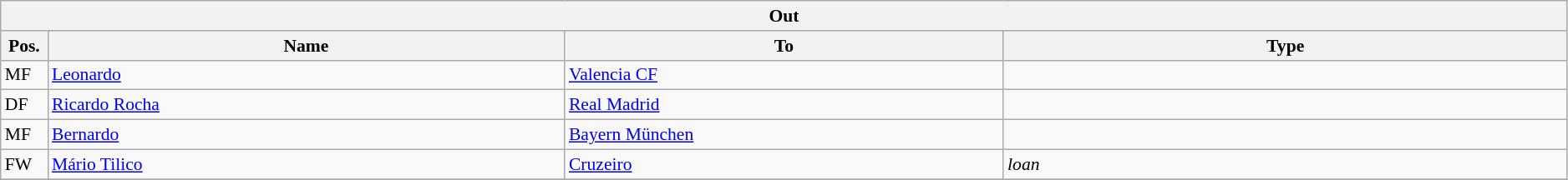<table class="wikitable" style="font-size:90%;width:99%;">
<tr>
<th colspan="4">Out</th>
</tr>
<tr>
<th width=3%>Pos.</th>
<th width=33%>Name</th>
<th width=28%>To</th>
<th width=36%>Type</th>
</tr>
<tr>
<td>MF</td>
<td><a href='#'>Leonardo</a></td>
<td><a href='#'>Valencia CF</a></td>
<td></td>
</tr>
<tr>
<td>DF</td>
<td><a href='#'>Ricardo Rocha</a></td>
<td><a href='#'>Real Madrid</a></td>
<td></td>
</tr>
<tr>
<td>MF</td>
<td><a href='#'>Bernardo</a></td>
<td><a href='#'>Bayern München</a></td>
<td></td>
</tr>
<tr>
<td>FW</td>
<td><a href='#'>Mário Tilico</a></td>
<td><a href='#'>Cruzeiro</a></td>
<td><em>loan</em></td>
</tr>
<tr>
</tr>
</table>
